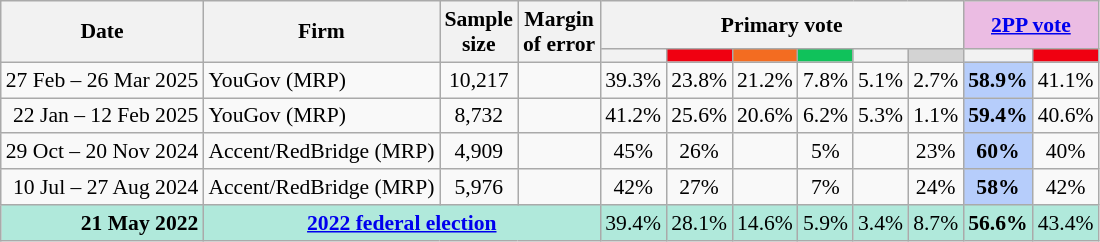<table class="nowrap wikitable tpl-blanktable" style=text-align:center;font-size:90%>
<tr>
<th rowspan=2>Date</th>
<th rowspan=2>Firm</th>
<th rowspan=2>Sample<br>size</th>
<th rowspan=2>Margin<br>of error</th>
<th colspan=6>Primary vote</th>
<th colspan=2 class=unsortable style=background:#ebbce3><a href='#'>2PP vote</a></th>
</tr>
<tr>
<th style=background:></th>
<th class="unsortable" style="background:#F00011"></th>
<th class=unsortable style=background:#f36c21></th>
<th class=unsortable style=background:#10C25B></th>
<th class=unsortable style=background:></th>
<th class=unsortable style=background:lightgray></th>
<th style=background:></th>
<th class="unsortable" style="background:#F00011"></th>
</tr>
<tr>
<td align=right>27 Feb – 26 Mar 2025</td>
<td align=left>YouGov (MRP)</td>
<td>10,217</td>
<td></td>
<td>39.3%</td>
<td>23.8%</td>
<td>21.2%</td>
<td>7.8%</td>
<td>5.1%</td>
<td>2.7%</td>
<th style="background:#B6CDFB">58.9%</th>
<td>41.1%</td>
</tr>
<tr>
<td align=right>22 Jan – 12 Feb 2025</td>
<td align=left>YouGov (MRP)</td>
<td>8,732</td>
<td></td>
<td>41.2%</td>
<td>25.6%</td>
<td>20.6%</td>
<td>6.2%</td>
<td>5.3%</td>
<td>1.1%</td>
<th style="background:#B6CDFB">59.4%</th>
<td>40.6%</td>
</tr>
<tr>
<td align=right>29 Oct – 20 Nov 2024</td>
<td align=left>Accent/RedBridge (MRP)</td>
<td>4,909</td>
<td></td>
<td>45%</td>
<td>26%</td>
<td></td>
<td>5%</td>
<td></td>
<td>23%</td>
<th style="background:#B6CDFB">60%</th>
<td>40%</td>
</tr>
<tr>
<td align=right>10 Jul – 27 Aug 2024</td>
<td align=left>Accent/RedBridge (MRP)</td>
<td>5,976</td>
<td></td>
<td>42%</td>
<td>27%</td>
<td></td>
<td>7%</td>
<td></td>
<td>24%</td>
<th style="background:#B6CDFB">58%</th>
<td>42%</td>
</tr>
<tr style=background:#b0e9db>
<td style=text-align:right data-sort-value=21-May-2022><strong>21 May 2022</strong></td>
<td colspan=3 style=text-align:center><strong><a href='#'>2022 federal election</a></strong></td>
<td>39.4%</td>
<td>28.1%</td>
<td>14.6%</td>
<td>5.9%</td>
<td>3.4%</td>
<td>8.7%</td>
<td><strong>56.6%</strong></td>
<td>43.4%</td>
</tr>
</table>
